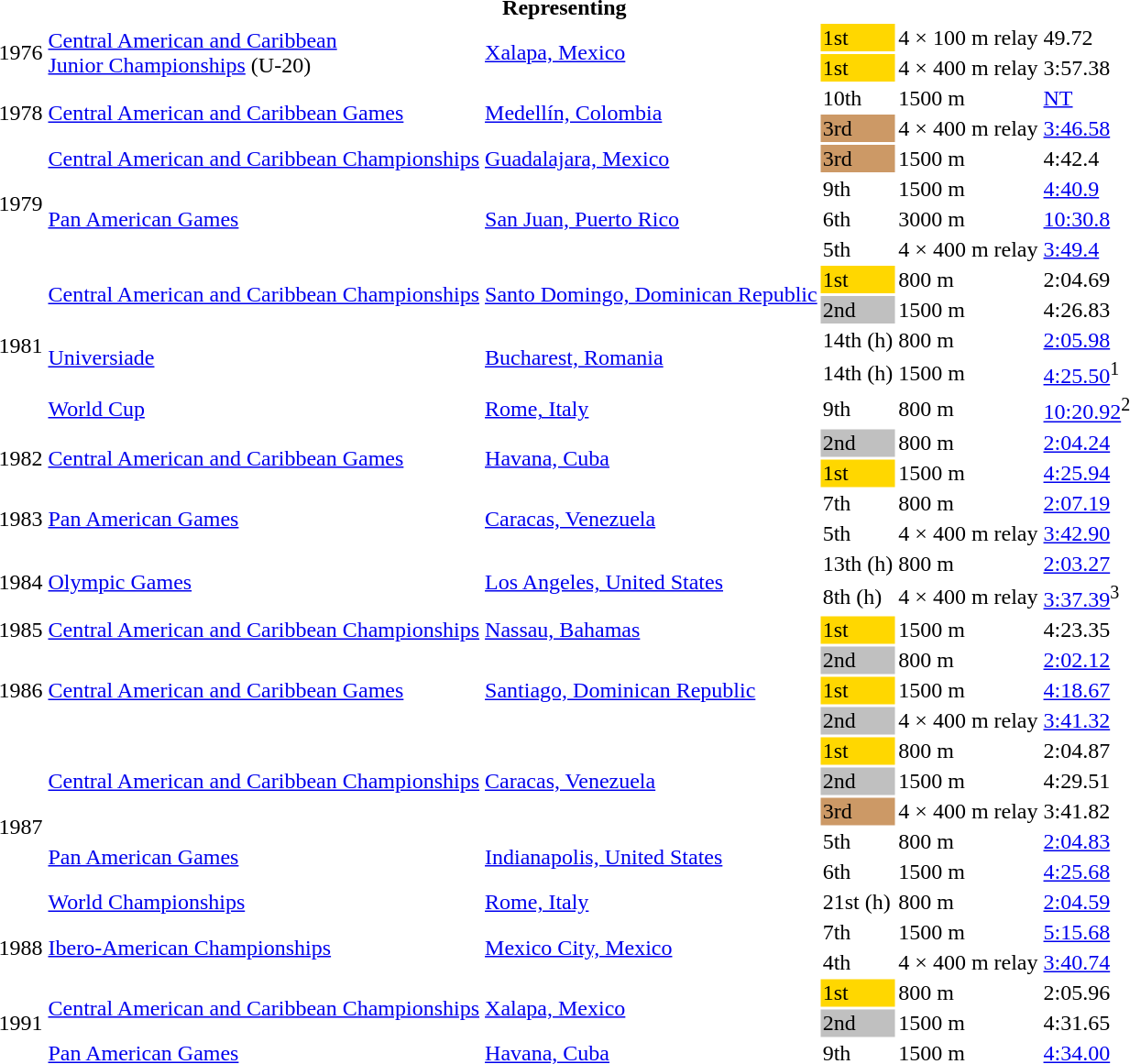<table>
<tr>
<th colspan="6">Representing </th>
</tr>
<tr>
<td rowspan=2>1976</td>
<td rowspan=2><a href='#'>Central American and Caribbean<br>Junior Championships</a> (U-20)</td>
<td rowspan=2><a href='#'>Xalapa, Mexico</a></td>
<td bgcolor=gold>1st</td>
<td>4 × 100 m relay</td>
<td>49.72</td>
</tr>
<tr>
<td bgcolor=gold>1st</td>
<td>4 × 400 m relay</td>
<td>3:57.38</td>
</tr>
<tr>
<td rowspan=2>1978</td>
<td rowspan=2><a href='#'>Central American and Caribbean Games</a></td>
<td rowspan=2><a href='#'>Medellín, Colombia</a></td>
<td>10th</td>
<td>1500 m</td>
<td><a href='#'>NT</a></td>
</tr>
<tr>
<td bgcolor=cc9966>3rd</td>
<td>4 × 400 m relay</td>
<td><a href='#'>3:46.58</a></td>
</tr>
<tr>
<td rowspan=4>1979</td>
<td><a href='#'>Central American and Caribbean Championships</a></td>
<td><a href='#'>Guadalajara, Mexico</a></td>
<td bgcolor=cc9966>3rd</td>
<td>1500 m</td>
<td>4:42.4</td>
</tr>
<tr>
<td rowspan=3><a href='#'>Pan American Games</a></td>
<td rowspan=3><a href='#'>San Juan, Puerto Rico</a></td>
<td>9th</td>
<td>1500 m</td>
<td><a href='#'>4:40.9</a></td>
</tr>
<tr>
<td>6th</td>
<td>3000 m</td>
<td><a href='#'>10:30.8</a></td>
</tr>
<tr>
<td>5th</td>
<td>4 × 400 m relay</td>
<td><a href='#'>3:49.4</a></td>
</tr>
<tr>
<td rowspan=5>1981</td>
<td rowspan=2><a href='#'>Central American and Caribbean Championships</a></td>
<td rowspan=2><a href='#'>Santo Domingo, Dominican Republic</a></td>
<td bgcolor=gold>1st</td>
<td>800 m</td>
<td>2:04.69</td>
</tr>
<tr>
<td bgcolor=silver>2nd</td>
<td>1500 m</td>
<td>4:26.83</td>
</tr>
<tr>
<td rowspan=2><a href='#'>Universiade</a></td>
<td rowspan=2><a href='#'>Bucharest, Romania</a></td>
<td>14th (h)</td>
<td>800 m</td>
<td><a href='#'>2:05.98</a></td>
</tr>
<tr>
<td>14th (h)</td>
<td>1500 m</td>
<td><a href='#'>4:25.50</a><sup>1</sup></td>
</tr>
<tr>
<td><a href='#'>World Cup</a></td>
<td><a href='#'>Rome, Italy</a></td>
<td>9th</td>
<td>800 m</td>
<td><a href='#'>10:20.92</a><sup>2</sup></td>
</tr>
<tr>
<td rowspan=2>1982</td>
<td rowspan=2><a href='#'>Central American and Caribbean Games</a></td>
<td rowspan=2><a href='#'>Havana, Cuba</a></td>
<td bgcolor=silver>2nd</td>
<td>800 m</td>
<td><a href='#'>2:04.24</a></td>
</tr>
<tr>
<td bgcolor=gold>1st</td>
<td>1500 m</td>
<td><a href='#'>4:25.94</a></td>
</tr>
<tr>
<td rowspan=2>1983</td>
<td rowspan=2><a href='#'>Pan American Games</a></td>
<td rowspan=2><a href='#'>Caracas, Venezuela</a></td>
<td>7th</td>
<td>800 m</td>
<td><a href='#'>2:07.19</a></td>
</tr>
<tr>
<td>5th</td>
<td>4 × 400 m relay</td>
<td><a href='#'>3:42.90</a></td>
</tr>
<tr>
<td rowspan=2>1984</td>
<td rowspan=2><a href='#'>Olympic Games</a></td>
<td rowspan=2><a href='#'>Los Angeles, United States</a></td>
<td>13th (h)</td>
<td>800 m</td>
<td><a href='#'>2:03.27</a></td>
</tr>
<tr>
<td>8th (h)</td>
<td>4 × 400 m relay</td>
<td><a href='#'>3:37.39</a><sup>3</sup></td>
</tr>
<tr>
<td>1985</td>
<td><a href='#'>Central American and Caribbean Championships</a></td>
<td><a href='#'>Nassau, Bahamas</a></td>
<td bgcolor=gold>1st</td>
<td>1500 m</td>
<td>4:23.35</td>
</tr>
<tr>
<td rowspan=3>1986</td>
<td rowspan=3><a href='#'>Central American and Caribbean Games</a></td>
<td rowspan=3><a href='#'>Santiago, Dominican Republic</a></td>
<td bgcolor=silver>2nd</td>
<td>800 m</td>
<td><a href='#'>2:02.12</a></td>
</tr>
<tr>
<td bgcolor=gold>1st</td>
<td>1500 m</td>
<td><a href='#'>4:18.67</a></td>
</tr>
<tr>
<td bgcolor=silver>2nd</td>
<td>4 × 400 m relay</td>
<td><a href='#'>3:41.32</a></td>
</tr>
<tr>
<td rowspan=6>1987</td>
<td rowspan=3><a href='#'>Central American and Caribbean Championships</a></td>
<td rowspan=3><a href='#'>Caracas, Venezuela</a></td>
<td bgcolor=gold>1st</td>
<td>800 m</td>
<td>2:04.87</td>
</tr>
<tr>
<td bgcolor=silver>2nd</td>
<td>1500 m</td>
<td>4:29.51</td>
</tr>
<tr>
<td bgcolor=cc9966>3rd</td>
<td>4 × 400 m relay</td>
<td>3:41.82</td>
</tr>
<tr>
<td rowspan=2><a href='#'>Pan American Games</a></td>
<td rowspan=2><a href='#'>Indianapolis, United States</a></td>
<td>5th</td>
<td>800 m</td>
<td><a href='#'>2:04.83</a></td>
</tr>
<tr>
<td>6th</td>
<td>1500 m</td>
<td><a href='#'>4:25.68</a></td>
</tr>
<tr>
<td><a href='#'>World Championships</a></td>
<td><a href='#'>Rome, Italy</a></td>
<td>21st (h)</td>
<td>800 m</td>
<td><a href='#'>2:04.59</a></td>
</tr>
<tr>
<td rowspan=2>1988</td>
<td rowspan=2><a href='#'>Ibero-American Championships</a></td>
<td rowspan=2><a href='#'>Mexico City, Mexico</a></td>
<td>7th</td>
<td>1500 m</td>
<td><a href='#'>5:15.68</a></td>
</tr>
<tr>
<td>4th</td>
<td>4 × 400 m relay</td>
<td><a href='#'>3:40.74</a></td>
</tr>
<tr>
<td rowspan=3>1991</td>
<td rowspan=2><a href='#'>Central American and Caribbean Championships</a></td>
<td rowspan=2><a href='#'>Xalapa, Mexico</a></td>
<td bgcolor=gold>1st</td>
<td>800 m</td>
<td>2:05.96</td>
</tr>
<tr>
<td bgcolor=silver>2nd</td>
<td>1500 m</td>
<td>4:31.65</td>
</tr>
<tr>
<td><a href='#'>Pan American Games</a></td>
<td><a href='#'>Havana, Cuba</a></td>
<td>9th</td>
<td>1500 m</td>
<td><a href='#'>4:34.00</a></td>
</tr>
</table>
